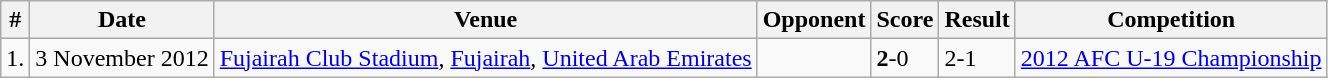<table class="wikitable collapsible collapsed">
<tr>
<th>#</th>
<th>Date</th>
<th>Venue</th>
<th>Opponent</th>
<th>Score</th>
<th>Result</th>
<th>Competition</th>
</tr>
<tr>
<td>1.</td>
<td>3 November 2012</td>
<td><a href='#'>Fujairah Club Stadium</a>, <a href='#'>Fujairah</a>, <a href='#'>United Arab Emirates</a></td>
<td></td>
<td><strong>2</strong>-0</td>
<td>2-1</td>
<td><a href='#'>2012 AFC U-19 Championship</a></td>
</tr>
</table>
